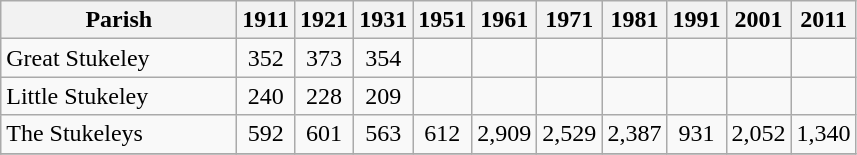<table class="wikitable" style="text-align:center;">
<tr>
<th width="150">Parish<br></th>
<th width="30">1911<br></th>
<th width="30">1921<br></th>
<th width="30">1931<br></th>
<th width="30">1951<br></th>
<th width="30">1961<br></th>
<th width="30">1971<br></th>
<th width="30">1981<br></th>
<th width="30">1991<br></th>
<th width="30">2001<br></th>
<th width="30">2011 <br></th>
</tr>
<tr>
<td align=left>Great Stukeley</td>
<td align="center">352</td>
<td align="center">373</td>
<td align="center">354</td>
<td align="center"></td>
<td align="center"></td>
<td align="center"></td>
<td align="center"></td>
<td align="center"></td>
<td align="center"></td>
<td align="center"></td>
</tr>
<tr>
<td align=left>Little Stukeley</td>
<td align="center">240</td>
<td align="center">228</td>
<td align="center">209</td>
<td align="center"></td>
<td align="center"></td>
<td align="center"></td>
<td align="center"></td>
<td align="center"></td>
<td align="center"></td>
<td align="center"></td>
</tr>
<tr>
<td align=left>The Stukeleys</td>
<td align="center">592</td>
<td align="center">601</td>
<td align="center">563</td>
<td align="center">612</td>
<td align="center">2,909</td>
<td align="center">2,529</td>
<td align="center">2,387</td>
<td align="center">931</td>
<td align="center">2,052</td>
<td align="center">1,340</td>
</tr>
<tr>
</tr>
</table>
